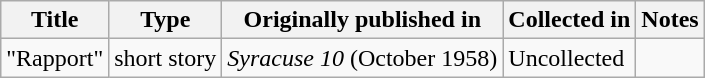<table class="wikitable">
<tr>
<th>Title</th>
<th>Type</th>
<th>Originally published in</th>
<th>Collected in</th>
<th>Notes</th>
</tr>
<tr>
<td>"Rapport"</td>
<td>short story</td>
<td><em>Syracuse 10</em> (October 1958)</td>
<td>Uncollected</td>
<td></td>
</tr>
</table>
